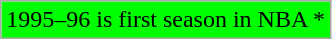<table class="wikitable">
<tr>
<td style="background-color:#00FF00;">1995–96 is first season in NBA *</td>
</tr>
</table>
